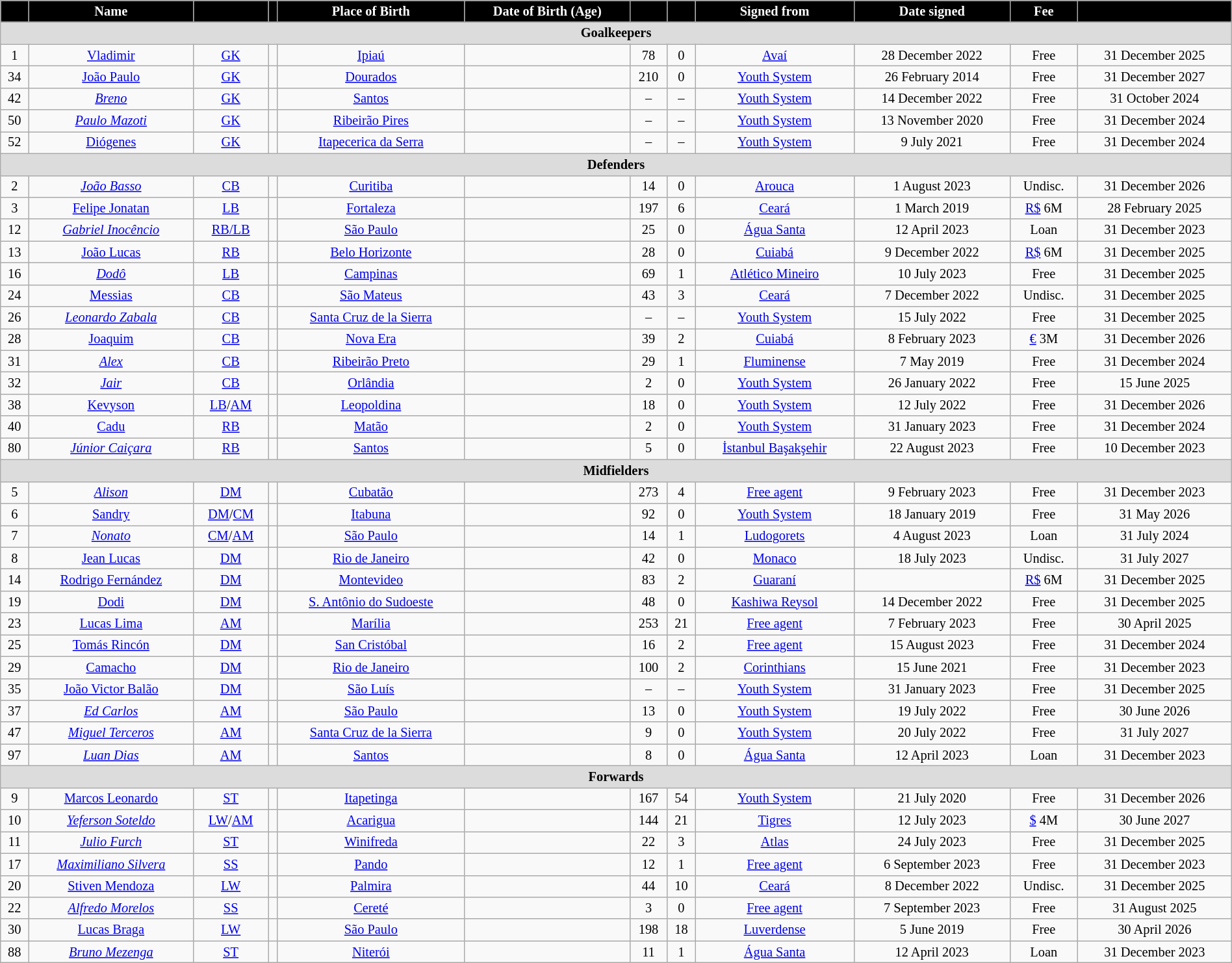<table class="wikitable sortable" style="text-align:center; font-size:85%; width:100%;">
<tr>
<th style="background:#000; color:#fff; text-align:center;"></th>
<th style="background:#000; color:#fff; text-align:center;">Name</th>
<th style="background:#000; color:#fff; text-align:center;"></th>
<th style="background:#000; color:#fff; text-align:center;"></th>
<th style="background:#000; color:#fff; text-align:center;">Place of Birth</th>
<th style="background:#000; color:#fff; text-align:center;">Date of Birth (Age)</th>
<th style="background:#000; color:#fff; text-align:center;"></th>
<th style="background:#000; color:#fff; text-align:center;"></th>
<th style="background:#000; color:#fff; text-align:center;">Signed from</th>
<th style="background:#000; color:#fff; text-align:center;">Date signed</th>
<th style="background:#000; color:#fff; text-align:center;">Fee</th>
<th style="background:#000; color:#fff; text-align:center;"></th>
</tr>
<tr>
<th colspan="12" style="background:#dcdcdc; text-align:center;">Goalkeepers</th>
</tr>
<tr>
<td>1</td>
<td><a href='#'>Vladimir</a></td>
<td><a href='#'>GK</a></td>
<td></td>
<td><a href='#'>Ipiaú</a> </td>
<td></td>
<td>78</td>
<td>0</td>
<td><a href='#'>Avaí</a></td>
<td>28 December 2022</td>
<td>Free</td>
<td>31 December 2025<br></td>
</tr>
<tr>
<td>34</td>
<td><a href='#'>João Paulo</a></td>
<td><a href='#'>GK</a></td>
<td></td>
<td><a href='#'>Dourados</a> </td>
<td></td>
<td>210</td>
<td>0</td>
<td><a href='#'>Youth System</a></td>
<td>26 February 2014</td>
<td>Free</td>
<td>31 December 2027</td>
</tr>
<tr>
<td>42</td>
<td><em><a href='#'>Breno</a></em></td>
<td><a href='#'>GK</a></td>
<td></td>
<td><a href='#'>Santos</a> </td>
<td></td>
<td>–</td>
<td>–</td>
<td><a href='#'>Youth System</a></td>
<td>14 December 2022</td>
<td>Free</td>
<td>31 October 2024</td>
</tr>
<tr>
<td>50</td>
<td><em><a href='#'>Paulo Mazoti</a></em></td>
<td><a href='#'>GK</a></td>
<td></td>
<td><a href='#'>Ribeirão Pires</a> </td>
<td></td>
<td>–</td>
<td>–</td>
<td><a href='#'>Youth System</a></td>
<td>13 November 2020</td>
<td>Free</td>
<td>31 December 2024</td>
</tr>
<tr>
<td>52</td>
<td><a href='#'>Diógenes</a></td>
<td><a href='#'>GK</a></td>
<td></td>
<td><a href='#'>Itapecerica da Serra</a> </td>
<td></td>
<td>–</td>
<td>–</td>
<td><a href='#'>Youth System</a></td>
<td>9 July 2021</td>
<td>Free</td>
<td>31 December 2024</td>
</tr>
<tr>
<th colspan="12" style="background:#dcdcdc; text-align:center;">Defenders<br></th>
</tr>
<tr>
<td>2</td>
<td><em><a href='#'>João Basso</a></em></td>
<td><a href='#'>CB</a></td>
<td></td>
<td><a href='#'>Curitiba</a> </td>
<td></td>
<td>14</td>
<td>0</td>
<td><a href='#'>Arouca</a> </td>
<td>1 August 2023</td>
<td>Undisc.</td>
<td>31 December 2026</td>
</tr>
<tr>
<td>3</td>
<td><a href='#'>Felipe Jonatan</a></td>
<td><a href='#'>LB</a></td>
<td></td>
<td><a href='#'>Fortaleza</a> </td>
<td></td>
<td>197</td>
<td>6</td>
<td><a href='#'>Ceará</a></td>
<td>1 March 2019</td>
<td><a href='#'>R$</a> 6M</td>
<td>28 February 2025</td>
</tr>
<tr>
<td>12</td>
<td><em><a href='#'>Gabriel Inocêncio</a></em></td>
<td><a href='#'>RB/LB</a></td>
<td></td>
<td><a href='#'>São Paulo</a> </td>
<td></td>
<td>25</td>
<td>0</td>
<td><a href='#'>Água Santa</a></td>
<td>12 April 2023</td>
<td>Loan</td>
<td>31 December 2023</td>
</tr>
<tr>
<td>13</td>
<td><a href='#'>João Lucas</a></td>
<td><a href='#'>RB</a></td>
<td></td>
<td><a href='#'>Belo Horizonte</a> </td>
<td></td>
<td>28</td>
<td>0</td>
<td><a href='#'>Cuiabá</a></td>
<td>9 December 2022</td>
<td><a href='#'>R$</a> 6M</td>
<td>31 December 2025</td>
</tr>
<tr>
<td>16</td>
<td><em><a href='#'>Dodô</a></em></td>
<td><a href='#'>LB</a></td>
<td></td>
<td><a href='#'>Campinas</a> </td>
<td></td>
<td>69</td>
<td>1</td>
<td><a href='#'>Atlético Mineiro</a></td>
<td>10 July 2023</td>
<td>Free</td>
<td>31 December 2025<br></td>
</tr>
<tr>
<td>24</td>
<td><a href='#'>Messias</a></td>
<td><a href='#'>CB</a></td>
<td></td>
<td><a href='#'>São Mateus</a> </td>
<td></td>
<td>43</td>
<td>3</td>
<td><a href='#'>Ceará</a></td>
<td>7 December 2022</td>
<td>Undisc.</td>
<td>31 December 2025</td>
</tr>
<tr>
<td>26</td>
<td><em><a href='#'>Leonardo Zabala</a></em></td>
<td><a href='#'>CB</a></td>
<td></td>
<td><a href='#'>Santa Cruz de la Sierra</a></td>
<td></td>
<td>–</td>
<td>–</td>
<td><a href='#'>Youth System</a></td>
<td>15 July 2022</td>
<td>Free</td>
<td>31 December 2025</td>
</tr>
<tr>
<td>28</td>
<td><a href='#'>Joaquim</a></td>
<td><a href='#'>CB</a></td>
<td></td>
<td><a href='#'>Nova Era</a> </td>
<td></td>
<td>39</td>
<td>2</td>
<td><a href='#'>Cuiabá</a></td>
<td>8 February 2023</td>
<td><a href='#'>€</a> 3M</td>
<td>31 December 2026</td>
</tr>
<tr>
<td>31</td>
<td><em><a href='#'>Alex</a></em></td>
<td><a href='#'>CB</a></td>
<td></td>
<td><a href='#'>Ribeirão Preto</a> </td>
<td></td>
<td>29</td>
<td>1</td>
<td><a href='#'>Fluminense</a></td>
<td>7 May 2019</td>
<td>Free</td>
<td>31 December 2024</td>
</tr>
<tr>
<td>32</td>
<td><em><a href='#'>Jair</a></em></td>
<td><a href='#'>CB</a></td>
<td></td>
<td><a href='#'>Orlândia</a> </td>
<td></td>
<td>2</td>
<td>0</td>
<td><a href='#'>Youth System</a></td>
<td>26 January 2022</td>
<td>Free</td>
<td>15 June 2025</td>
</tr>
<tr>
<td>38</td>
<td><a href='#'>Kevyson</a></td>
<td><a href='#'>LB</a>/<a href='#'>AM</a></td>
<td></td>
<td><a href='#'>Leopoldina</a> </td>
<td></td>
<td>18</td>
<td>0</td>
<td><a href='#'>Youth System</a></td>
<td>12 July 2022</td>
<td>Free</td>
<td>31 December 2026</td>
</tr>
<tr>
<td>40</td>
<td><a href='#'>Cadu</a></td>
<td><a href='#'>RB</a></td>
<td></td>
<td><a href='#'>Matão</a> </td>
<td></td>
<td>2</td>
<td>0</td>
<td><a href='#'>Youth System</a></td>
<td>31 January 2023</td>
<td>Free</td>
<td>31 December 2024<br></td>
</tr>
<tr>
<td>80</td>
<td><em><a href='#'>Júnior Caiçara</a></em></td>
<td><a href='#'>RB</a></td>
<td></td>
<td><a href='#'>Santos</a> </td>
<td></td>
<td>5</td>
<td>0</td>
<td><a href='#'>İstanbul Başakşehir</a> </td>
<td>22 August 2023</td>
<td>Free</td>
<td>10 December 2023</td>
</tr>
<tr>
<th colspan="14" style="background:#dcdcdc; text-align:center;">Midfielders</th>
</tr>
<tr>
<td>5</td>
<td><em><a href='#'>Alison</a></em></td>
<td><a href='#'>DM</a></td>
<td></td>
<td><a href='#'>Cubatão</a> </td>
<td></td>
<td>273</td>
<td>4</td>
<td><a href='#'>Free agent</a></td>
<td>9 February 2023</td>
<td>Free</td>
<td>31 December 2023</td>
</tr>
<tr>
<td>6</td>
<td><a href='#'>Sandry</a></td>
<td><a href='#'>DM</a>/<a href='#'>CM</a></td>
<td></td>
<td><a href='#'>Itabuna</a> </td>
<td></td>
<td>92</td>
<td>0</td>
<td><a href='#'>Youth System</a></td>
<td>18 January 2019</td>
<td>Free</td>
<td>31 May 2026</td>
</tr>
<tr>
<td>7</td>
<td><em><a href='#'>Nonato</a></em></td>
<td><a href='#'>CM</a>/<a href='#'>AM</a></td>
<td></td>
<td><a href='#'>São Paulo</a> </td>
<td></td>
<td>14</td>
<td>1</td>
<td><a href='#'>Ludogorets</a> </td>
<td>4 August 2023</td>
<td>Loan</td>
<td>31 July 2024</td>
</tr>
<tr>
<td>8</td>
<td><a href='#'>Jean Lucas</a></td>
<td><a href='#'>DM</a></td>
<td></td>
<td><a href='#'>Rio de Janeiro</a> </td>
<td></td>
<td>42</td>
<td>0</td>
<td><a href='#'>Monaco</a> </td>
<td>18 July 2023</td>
<td>Undisc.</td>
<td>31 July 2027<br></td>
</tr>
<tr>
<td>14</td>
<td><a href='#'>Rodrigo Fernández</a></td>
<td><a href='#'>DM</a></td>
<td></td>
<td><a href='#'>Montevideo</a></td>
<td></td>
<td>83</td>
<td>2</td>
<td><a href='#'>Guaraní</a> </td>
<td></td>
<td><a href='#'>R$</a> 6M</td>
<td>31 December 2025<br></td>
</tr>
<tr>
<td>19</td>
<td><a href='#'>Dodi</a></td>
<td><a href='#'>DM</a></td>
<td></td>
<td><a href='#'>S. Antônio do Sudoeste</a> </td>
<td></td>
<td>48</td>
<td>0</td>
<td><a href='#'>Kashiwa Reysol</a> </td>
<td>14 December 2022</td>
<td>Free</td>
<td>31 December 2025<br></td>
</tr>
<tr>
<td>23</td>
<td><a href='#'>Lucas Lima</a></td>
<td><a href='#'>AM</a></td>
<td></td>
<td><a href='#'>Marília</a> </td>
<td></td>
<td>253</td>
<td>21</td>
<td><a href='#'>Free agent</a></td>
<td>7 February 2023</td>
<td>Free</td>
<td>30 April 2025<br></td>
</tr>
<tr>
<td>25</td>
<td><a href='#'>Tomás Rincón</a></td>
<td><a href='#'>DM</a></td>
<td></td>
<td><a href='#'>San Cristóbal</a></td>
<td></td>
<td>16</td>
<td>2</td>
<td><a href='#'>Free agent</a></td>
<td>15 August 2023</td>
<td>Free</td>
<td>31 December 2024</td>
</tr>
<tr>
<td>29</td>
<td><a href='#'>Camacho</a></td>
<td><a href='#'>DM</a></td>
<td></td>
<td><a href='#'>Rio de Janeiro</a> </td>
<td></td>
<td>100</td>
<td>2</td>
<td><a href='#'>Corinthians</a></td>
<td>15 June 2021</td>
<td>Free</td>
<td>31 December 2023</td>
</tr>
<tr>
<td>35</td>
<td><a href='#'>João Victor Balão</a></td>
<td><a href='#'>DM</a></td>
<td></td>
<td><a href='#'>São Luís</a> </td>
<td></td>
<td>–</td>
<td>–</td>
<td><a href='#'>Youth System</a></td>
<td>31 January 2023</td>
<td>Free</td>
<td>31 December 2025</td>
</tr>
<tr>
<td>37</td>
<td><em><a href='#'>Ed Carlos</a></em></td>
<td><a href='#'>AM</a></td>
<td></td>
<td><a href='#'>São Paulo</a> </td>
<td></td>
<td>13</td>
<td>0</td>
<td><a href='#'>Youth System</a></td>
<td>19 July 2022</td>
<td>Free</td>
<td>30 June 2026</td>
</tr>
<tr>
<td>47</td>
<td><em><a href='#'>Miguel Terceros</a></em></td>
<td><a href='#'>AM</a></td>
<td></td>
<td><a href='#'>Santa Cruz de la Sierra</a></td>
<td></td>
<td>9</td>
<td>0</td>
<td><a href='#'>Youth System</a></td>
<td>20 July 2022</td>
<td>Free</td>
<td>31 July 2027</td>
</tr>
<tr>
<td>97</td>
<td><em><a href='#'>Luan Dias</a></em></td>
<td><a href='#'>AM</a></td>
<td></td>
<td><a href='#'>Santos</a> </td>
<td></td>
<td>8</td>
<td>0</td>
<td><a href='#'>Água Santa</a></td>
<td>12 April 2023</td>
<td>Loan</td>
<td>31 December 2023<br></td>
</tr>
<tr>
<th colspan="12" style="background:#dcdcdc; text-align=center;">Forwards</th>
</tr>
<tr>
<td>9</td>
<td><a href='#'>Marcos Leonardo</a></td>
<td><a href='#'>ST</a></td>
<td></td>
<td><a href='#'>Itapetinga</a> </td>
<td></td>
<td>167</td>
<td>54</td>
<td><a href='#'>Youth System</a></td>
<td>21 July 2020</td>
<td>Free</td>
<td>31 December 2026</td>
</tr>
<tr>
<td>10</td>
<td><em><a href='#'>Yeferson Soteldo</a></em></td>
<td><a href='#'>LW</a>/<a href='#'>AM</a></td>
<td></td>
<td><a href='#'>Acarigua</a></td>
<td></td>
<td>144</td>
<td>21</td>
<td><a href='#'>Tigres</a> </td>
<td>12 July 2023</td>
<td><a href='#'>$</a> 4M</td>
<td>30 June 2027</td>
</tr>
<tr>
<td>11</td>
<td><em><a href='#'>Julio Furch</a></em></td>
<td><a href='#'>ST</a></td>
<td></td>
<td><a href='#'>Winifreda</a></td>
<td></td>
<td>22</td>
<td>3</td>
<td><a href='#'>Atlas</a> </td>
<td>24 July 2023</td>
<td>Free</td>
<td>31 December 2025<br></td>
</tr>
<tr>
<td>17</td>
<td><em><a href='#'>Maximiliano Silvera</a></em></td>
<td><a href='#'>SS</a></td>
<td></td>
<td><a href='#'>Pando</a></td>
<td></td>
<td>12</td>
<td>1</td>
<td><a href='#'>Free agent</a></td>
<td>6 September 2023</td>
<td>Free</td>
<td>31 December 2023</td>
</tr>
<tr>
<td>20</td>
<td><a href='#'>Stiven Mendoza</a></td>
<td><a href='#'>LW</a></td>
<td></td>
<td><a href='#'>Palmira</a></td>
<td></td>
<td>44</td>
<td>10</td>
<td><a href='#'>Ceará</a></td>
<td>8 December 2022</td>
<td>Undisc.</td>
<td>31 December 2025</td>
</tr>
<tr>
<td>22</td>
<td><em><a href='#'>Alfredo Morelos</a></em></td>
<td><a href='#'>SS</a></td>
<td></td>
<td><a href='#'>Cereté</a></td>
<td></td>
<td>3</td>
<td>0</td>
<td><a href='#'>Free agent</a></td>
<td>7 September 2023</td>
<td>Free</td>
<td>31 August 2025</td>
</tr>
<tr>
<td>30</td>
<td><a href='#'>Lucas Braga</a></td>
<td><a href='#'>LW</a></td>
<td></td>
<td><a href='#'>São Paulo</a> </td>
<td></td>
<td>198</td>
<td>18</td>
<td><a href='#'>Luverdense</a></td>
<td>5 June 2019</td>
<td>Free</td>
<td>30 April 2026</td>
</tr>
<tr>
<td>88</td>
<td><em><a href='#'>Bruno Mezenga</a></em></td>
<td><a href='#'>ST</a></td>
<td></td>
<td><a href='#'>Niterói</a> </td>
<td></td>
<td>11</td>
<td>1</td>
<td><a href='#'>Água Santa</a></td>
<td>12 April 2023</td>
<td>Loan</td>
<td>31 December 2023<br></td>
</tr>
</table>
